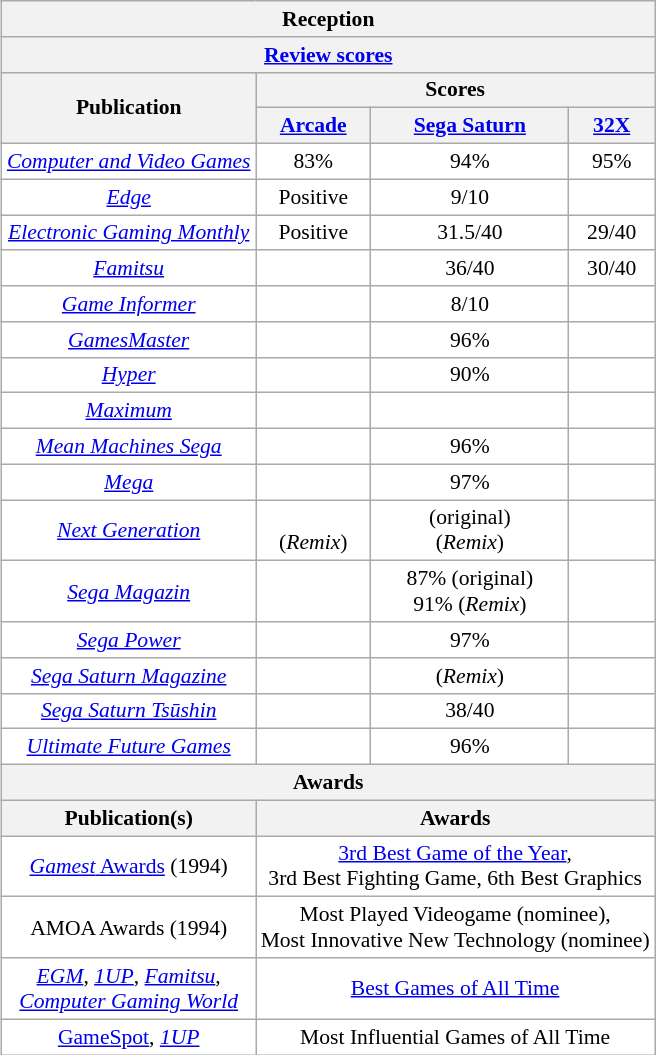<table class="wikitable collapsible" style="float:right; font-size:90%; text-align:center; margin:1em; margin-top:0; padding:0; background:none;" cellpadding="0">
<tr>
<th colspan=4 style="font-size: 100%">Reception</th>
</tr>
<tr>
<th colspan=4><a href='#'>Review scores</a></th>
</tr>
<tr>
<th rowspan=2>Publication</th>
<th colspan=3>Scores</th>
</tr>
<tr>
<th><a href='#'>Arcade</a></th>
<th><a href='#'>Sega Saturn</a></th>
<th><a href='#'>32X</a></th>
</tr>
<tr>
<td><em><a href='#'>Computer and Video Games</a></em></td>
<td>83%</td>
<td>94%</td>
<td>95%</td>
</tr>
<tr>
<td><em><a href='#'>Edge</a></em></td>
<td>Positive</td>
<td>9/10</td>
<td></td>
</tr>
<tr>
<td><em><a href='#'>Electronic Gaming Monthly</a></em></td>
<td>Positive</td>
<td>31.5/40</td>
<td>29/40</td>
</tr>
<tr>
<td><em><a href='#'>Famitsu</a></em></td>
<td></td>
<td>36/40</td>
<td>30/40</td>
</tr>
<tr>
<td><em><a href='#'>Game Informer</a></em></td>
<td></td>
<td>8/10</td>
<td></td>
</tr>
<tr>
<td><em><a href='#'>GamesMaster</a></em></td>
<td></td>
<td>96%</td>
<td></td>
</tr>
<tr>
<td><em><a href='#'>Hyper</a></em></td>
<td></td>
<td>90%</td>
<td></td>
</tr>
<tr>
<td><em><a href='#'>Maximum</a></em></td>
<td></td>
<td></td>
<td></td>
</tr>
<tr>
<td><em><a href='#'>Mean Machines Sega</a></em></td>
<td></td>
<td>96%</td>
<td></td>
</tr>
<tr>
<td><em><a href='#'>Mega</a></em></td>
<td></td>
<td>97%</td>
<td></td>
</tr>
<tr>
<td><em><a href='#'>Next Generation</a></em></td>
<td> <br> (<em>Remix</em>)</td>
<td> (original) <br>  (<em>Remix</em>)</td>
<td></td>
</tr>
<tr>
<td><em><a href='#'>Sega Magazin</a></em></td>
<td></td>
<td>87% (original) <br> 91% (<em>Remix</em>)</td>
<td></td>
</tr>
<tr>
<td><em><a href='#'>Sega Power</a></em></td>
<td></td>
<td>97%</td>
<td></td>
</tr>
<tr>
<td><em><a href='#'>Sega Saturn Magazine</a></em></td>
<td></td>
<td> (<em>Remix</em>)</td>
<td></td>
</tr>
<tr>
<td><em><a href='#'>Sega Saturn Tsūshin</a></em></td>
<td></td>
<td>38/40</td>
<td></td>
</tr>
<tr>
<td><em><a href='#'>Ultimate Future Games</a></em></td>
<td></td>
<td>96%</td>
<td></td>
</tr>
<tr>
<th colspan=4>Awards</th>
</tr>
<tr>
<th>Publication(s)</th>
<th colspan=3>Awards</th>
</tr>
<tr>
<td><a href='#'><em>Gamest</em> Awards</a> (1994)</td>
<td colspan=3><a href='#'>3rd Best Game of the Year</a>, <br> 3rd Best Fighting Game, 6th Best Graphics</td>
</tr>
<tr>
<td>AMOA Awards (1994)</td>
<td colspan=3>Most Played Videogame (nominee), <br> Most Innovative New Technology (nominee)</td>
</tr>
<tr>
<td><em><a href='#'>EGM</a></em>, <em><a href='#'>1UP</a></em>, <em><a href='#'>Famitsu</a></em>, <br> <em><a href='#'>Computer Gaming World</a></em></td>
<td colspan=3><a href='#'>Best Games of All Time</a></td>
</tr>
<tr>
<td><a href='#'>GameSpot</a>, <em><a href='#'>1UP</a></em></td>
<td colspan=3>Most Influential Games of All Time</td>
</tr>
</table>
